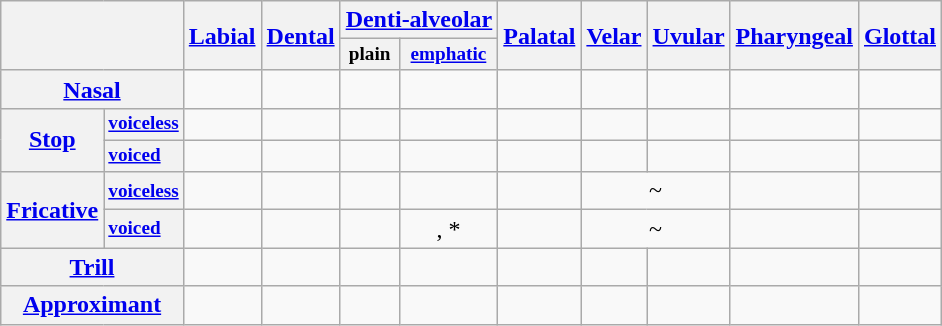<table class="wikitable" style="text-align: center;">
<tr>
<th colspan="2" rowspan="2"></th>
<th rowspan="2"><a href='#'>Labial</a></th>
<th rowspan="2"><a href='#'>Dental</a></th>
<th colspan="2"><a href='#'>Denti-alveolar</a></th>
<th rowspan="2"><a href='#'>Palatal</a></th>
<th rowspan="2"><a href='#'>Velar</a></th>
<th rowspan="2"><a href='#'>Uvular</a></th>
<th rowspan="2"><a href='#'>Pharyngeal</a></th>
<th rowspan="2"><a href='#'>Glottal</a></th>
</tr>
<tr style="font-size: 80%;">
<th>plain</th>
<th><a href='#'>emphatic</a></th>
</tr>
<tr>
<th colspan="2"><a href='#'>Nasal</a></th>
<td> </td>
<td></td>
<td> </td>
<td></td>
<td></td>
<td></td>
<td></td>
<td></td>
<td></td>
</tr>
<tr>
<th rowspan="2"><a href='#'>Stop</a></th>
<th style="text-align: left; font-size: 80%;"><a href='#'>voiceless</a></th>
<td></td>
<td></td>
<td> </td>
<td> </td>
<td></td>
<td> </td>
<td> </td>
<td></td>
<td> </td>
</tr>
<tr>
<th style="text-align: left; font-size: 80%;"><a href='#'>voiced</a></th>
<td> </td>
<td></td>
<td> </td>
<td></td>
<td> </td>
<td></td>
<td></td>
<td></td>
<td></td>
</tr>
<tr>
<th rowspan="2"><a href='#'>Fricative</a></th>
<th style="text-align: left; font-size: 80%;"><a href='#'>voiceless</a></th>
<td> </td>
<td> </td>
<td> </td>
<td> </td>
<td> </td>
<td colspan="2"> ~  </td>
<td> </td>
<td> </td>
</tr>
<tr>
<th style="text-align: left; font-size: 80%;"><a href='#'>voiced</a></th>
<td></td>
<td> </td>
<td> </td>
<td> , *</td>
<td></td>
<td colspan="2"> ~  </td>
<td> </td>
<td></td>
</tr>
<tr>
<th colspan="2"><a href='#'>Trill</a></th>
<td></td>
<td></td>
<td> </td>
<td></td>
<td></td>
<td></td>
<td></td>
<td></td>
<td></td>
</tr>
<tr>
<th colspan="2"><a href='#'>Approximant</a></th>
<td></td>
<td></td>
<td> </td>
<td></td>
<td> </td>
<td> </td>
<td></td>
<td></td>
<td></td>
</tr>
</table>
